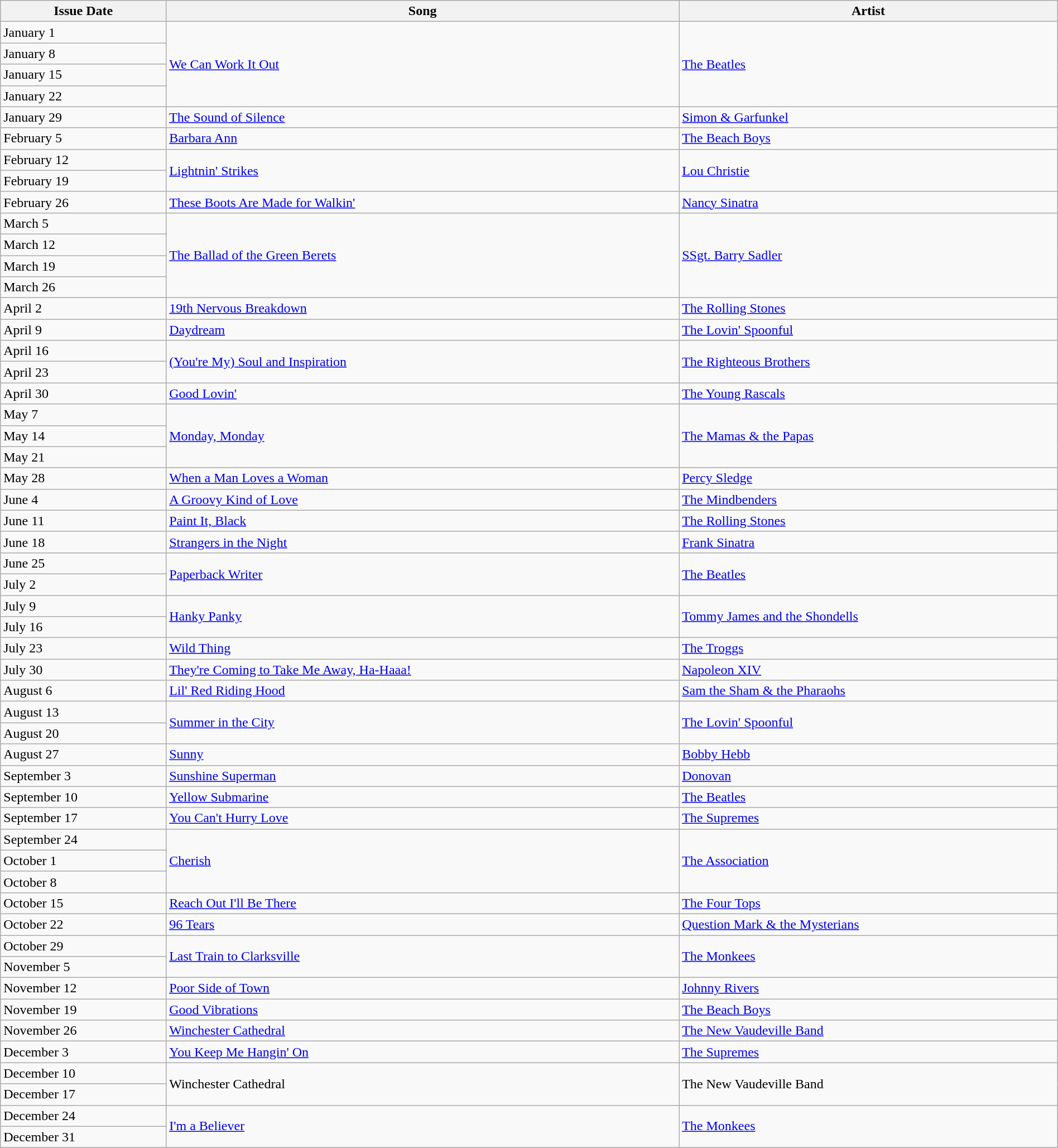<table class="wikitable" width="100%">
<tr>
<th>Issue Date</th>
<th>Song</th>
<th>Artist</th>
</tr>
<tr>
<td>January 1</td>
<td rowspan="4"><a href='#'>We Can Work It Out</a></td>
<td rowspan="4"><a href='#'>The Beatles</a></td>
</tr>
<tr>
<td>January 8</td>
</tr>
<tr>
<td>January 15</td>
</tr>
<tr>
<td>January 22</td>
</tr>
<tr>
<td>January 29</td>
<td><a href='#'>The Sound of Silence</a></td>
<td><a href='#'>Simon & Garfunkel</a></td>
</tr>
<tr>
<td>February 5</td>
<td><a href='#'>Barbara Ann</a></td>
<td><a href='#'>The Beach Boys</a></td>
</tr>
<tr>
<td>February 12</td>
<td rowspan="2"><a href='#'>Lightnin' Strikes</a></td>
<td rowspan="2"><a href='#'>Lou Christie</a></td>
</tr>
<tr>
<td>February 19</td>
</tr>
<tr>
<td>February 26</td>
<td><a href='#'>These Boots Are Made for Walkin'</a></td>
<td><a href='#'>Nancy Sinatra</a></td>
</tr>
<tr>
<td>March 5</td>
<td rowspan="4"><a href='#'>The Ballad of the Green Berets</a></td>
<td rowspan="4"><a href='#'>SSgt. Barry Sadler</a></td>
</tr>
<tr>
<td>March 12</td>
</tr>
<tr>
<td>March 19</td>
</tr>
<tr>
<td>March 26</td>
</tr>
<tr>
<td>April 2</td>
<td><a href='#'>19th Nervous Breakdown</a></td>
<td><a href='#'>The Rolling Stones</a></td>
</tr>
<tr>
<td>April 9</td>
<td><a href='#'>Daydream</a></td>
<td><a href='#'>The Lovin' Spoonful</a></td>
</tr>
<tr>
<td>April 16</td>
<td rowspan="2"><a href='#'>(You're My) Soul and Inspiration</a></td>
<td rowspan="2"><a href='#'>The Righteous Brothers</a></td>
</tr>
<tr>
<td>April 23</td>
</tr>
<tr>
<td>April 30</td>
<td><a href='#'>Good Lovin'</a></td>
<td><a href='#'>The Young Rascals</a></td>
</tr>
<tr>
<td>May 7</td>
<td rowspan="3"><a href='#'>Monday, Monday</a></td>
<td rowspan="3"><a href='#'>The Mamas & the Papas</a></td>
</tr>
<tr>
<td>May 14</td>
</tr>
<tr>
<td>May 21</td>
</tr>
<tr>
<td>May 28</td>
<td><a href='#'>When a Man Loves a Woman</a></td>
<td><a href='#'>Percy Sledge</a></td>
</tr>
<tr>
<td>June 4</td>
<td><a href='#'>A Groovy Kind of Love</a></td>
<td><a href='#'>The Mindbenders</a></td>
</tr>
<tr>
<td>June 11</td>
<td><a href='#'>Paint It, Black</a></td>
<td><a href='#'>The Rolling Stones</a></td>
</tr>
<tr>
<td>June 18</td>
<td><a href='#'>Strangers in the Night</a></td>
<td><a href='#'>Frank Sinatra</a></td>
</tr>
<tr>
<td>June 25</td>
<td rowspan="2"><a href='#'>Paperback Writer</a></td>
<td rowspan="2"><a href='#'>The Beatles</a></td>
</tr>
<tr>
<td>July 2</td>
</tr>
<tr>
<td>July 9</td>
<td rowspan="2"><a href='#'>Hanky Panky</a></td>
<td rowspan="2"><a href='#'>Tommy James and the Shondells</a></td>
</tr>
<tr>
<td>July 16</td>
</tr>
<tr>
<td>July 23</td>
<td><a href='#'>Wild Thing</a></td>
<td><a href='#'>The Troggs</a></td>
</tr>
<tr>
<td>July 30</td>
<td><a href='#'>They're Coming to Take Me Away, Ha-Haaa!</a></td>
<td><a href='#'>Napoleon XIV</a></td>
</tr>
<tr>
<td>August 6</td>
<td><a href='#'>Lil' Red Riding Hood</a></td>
<td><a href='#'>Sam the Sham & the Pharaohs</a></td>
</tr>
<tr>
<td>August 13</td>
<td rowspan="2"><a href='#'>Summer in the City</a></td>
<td rowspan="2"><a href='#'>The Lovin' Spoonful</a></td>
</tr>
<tr>
<td>August 20</td>
</tr>
<tr>
<td>August 27</td>
<td><a href='#'>Sunny</a></td>
<td><a href='#'>Bobby Hebb</a></td>
</tr>
<tr>
<td>September 3</td>
<td><a href='#'>Sunshine Superman</a></td>
<td><a href='#'>Donovan</a></td>
</tr>
<tr>
<td>September 10</td>
<td><a href='#'>Yellow Submarine</a></td>
<td><a href='#'>The Beatles</a></td>
</tr>
<tr>
<td>September 17</td>
<td><a href='#'>You Can't Hurry Love</a></td>
<td><a href='#'>The Supremes</a></td>
</tr>
<tr>
<td>September 24</td>
<td rowspan="3"><a href='#'>Cherish</a></td>
<td rowspan="3"><a href='#'>The Association</a></td>
</tr>
<tr>
<td>October 1</td>
</tr>
<tr>
<td>October 8</td>
</tr>
<tr>
<td>October 15</td>
<td><a href='#'>Reach Out I'll Be There</a></td>
<td><a href='#'>The Four Tops</a></td>
</tr>
<tr>
<td>October 22</td>
<td><a href='#'>96 Tears</a></td>
<td><a href='#'>Question Mark & the Mysterians</a></td>
</tr>
<tr>
<td>October 29</td>
<td rowspan="2"><a href='#'>Last Train to Clarksville</a></td>
<td rowspan="2"><a href='#'>The Monkees</a></td>
</tr>
<tr>
<td>November 5</td>
</tr>
<tr>
<td>November 12</td>
<td><a href='#'>Poor Side of Town</a></td>
<td><a href='#'>Johnny Rivers</a></td>
</tr>
<tr>
<td>November 19</td>
<td><a href='#'>Good Vibrations</a></td>
<td><a href='#'>The Beach Boys</a></td>
</tr>
<tr>
<td>November 26</td>
<td><a href='#'>Winchester Cathedral</a></td>
<td><a href='#'>The New Vaudeville Band</a></td>
</tr>
<tr>
<td>December 3</td>
<td><a href='#'>You Keep Me Hangin' On</a></td>
<td><a href='#'>The Supremes</a></td>
</tr>
<tr>
<td>December 10</td>
<td rowspan="2">Winchester Cathedral</td>
<td rowspan="2">The New Vaudeville Band</td>
</tr>
<tr>
<td>December 17</td>
</tr>
<tr>
<td>December 24</td>
<td rowspan="2"><a href='#'>I'm a Believer</a></td>
<td rowspan="2"><a href='#'>The Monkees</a></td>
</tr>
<tr>
<td>December 31</td>
</tr>
</table>
